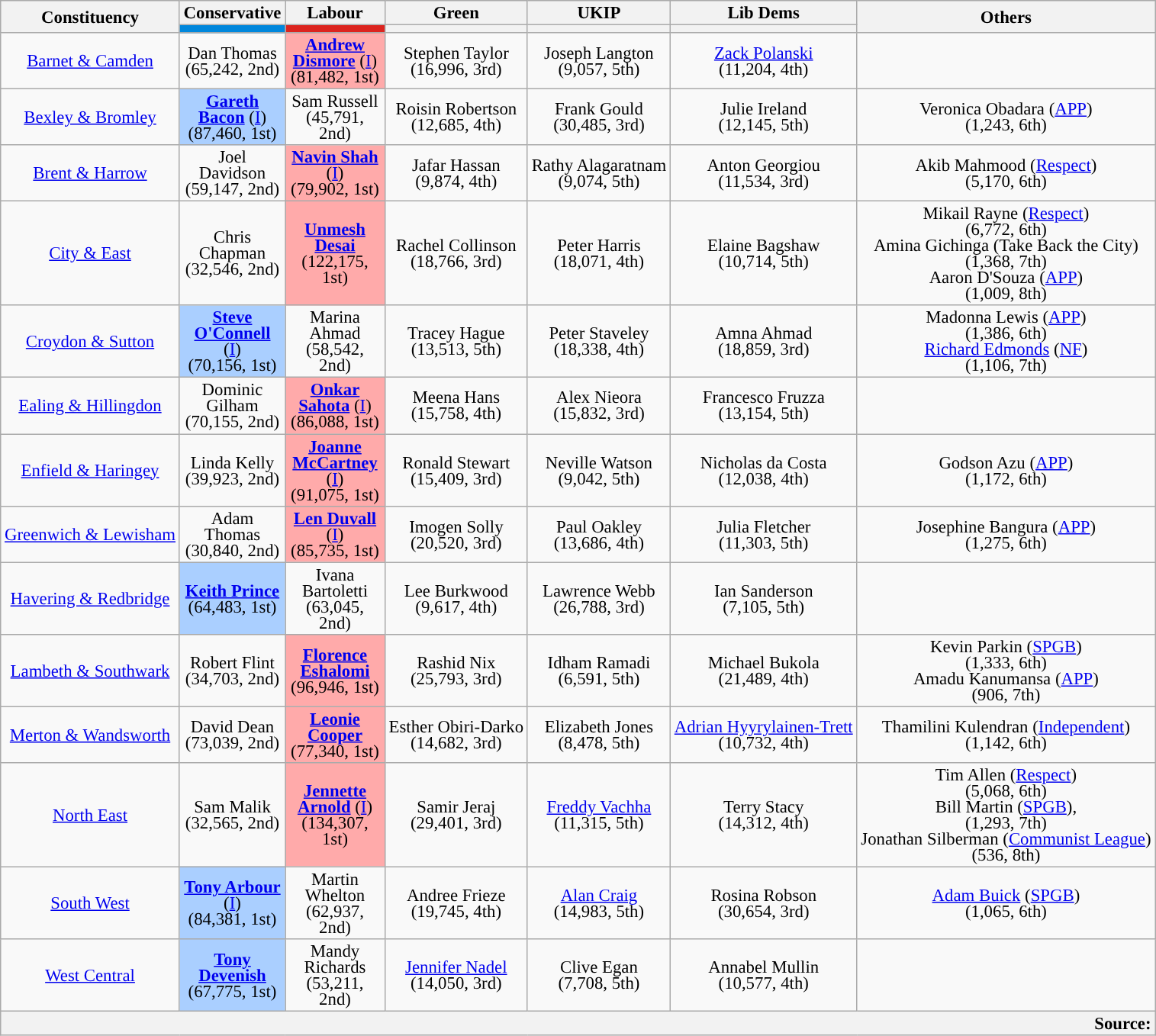<table class="wikitable" style="text-align: center; line-height: 14px; font-size: 95%;">
<tr>
<th rowspan="2">Constituency</th>
<th>Conservative</th>
<th>Labour</th>
<th>Green</th>
<th>UKIP</th>
<th>Lib Dems</th>
<th rowspan="2">Others</th>
</tr>
<tr>
<th style="background:#0087dc; color:white; width:80px;"></th>
<th style="background:#dc241f; color:white; width:80px;"></th>
<th style="background:"></th>
<th style="background:"></th>
<th style="background:"></th>
</tr>
<tr>
<td><a href='#'>Barnet & Camden</a></td>
<td>Dan Thomas<br>(65,242, 2nd)</td>
<td style="background:#faa;"><strong><a href='#'>Andrew Dismore</a></strong> (<a href='#'>I</a>)<br>(81,482, 1st)</td>
<td>Stephen Taylor<br>(16,996, 3rd)</td>
<td>Joseph Langton<br>(9,057, 5th)</td>
<td><a href='#'>Zack Polanski</a><br>(11,204, 4th)</td>
<td></td>
</tr>
<tr>
<td><a href='#'>Bexley & Bromley</a></td>
<td style="background:#aacfff"><strong><a href='#'>Gareth Bacon</a></strong> (<a href='#'>I</a>)<br>(87,460, 1st)</td>
<td>Sam Russell<br>(45,791, 2nd)</td>
<td>Roisin Robertson<br>(12,685, 4th)</td>
<td>Frank Gould<br>(30,485, 3rd)</td>
<td>Julie Ireland<br>(12,145, 5th)</td>
<td>Veronica Obadara (<a href='#'>APP</a>)<br>(1,243, 6th)</td>
</tr>
<tr>
<td><a href='#'>Brent & Harrow</a></td>
<td>Joel Davidson<br>(59,147, 2nd)</td>
<td style="background:#faa;"><strong><a href='#'>Navin Shah</a></strong> (<a href='#'>I</a>)<br>(79,902, 1st)</td>
<td>Jafar Hassan<br>(9,874, 4th)</td>
<td>Rathy Alagaratnam<br>(9,074, 5th)</td>
<td>Anton Georgiou<br>(11,534, 3rd)</td>
<td>Akib Mahmood (<a href='#'>Respect</a>)<br>(5,170, 6th)</td>
</tr>
<tr>
<td><a href='#'>City & East</a></td>
<td>Chris Chapman<br>(32,546, 2nd)</td>
<td style="background:#faa;"><strong><a href='#'>Unmesh Desai</a></strong><br>(122,175, 1st)</td>
<td>Rachel Collinson<br>(18,766, 3rd)</td>
<td>Peter Harris<br>(18,071, 4th)</td>
<td>Elaine Bagshaw<br>(10,714, 5th)</td>
<td>Mikail Rayne (<a href='#'>Respect</a>)<br>(6,772, 6th)<br>Amina Gichinga (Take Back the City)<br>(1,368, 7th)<br>Aaron D'Souza (<a href='#'>APP</a>)<br>(1,009, 8th)</td>
</tr>
<tr>
<td><a href='#'>Croydon & Sutton</a></td>
<td style="background:#aacfff"><strong><a href='#'>Steve O'Connell</a></strong> (<a href='#'>I</a>)<br>(70,156, 1st)</td>
<td>Marina Ahmad<br>(58,542, 2nd)</td>
<td>Tracey Hague<br>(13,513, 5th)</td>
<td>Peter Staveley<br>(18,338, 4th)</td>
<td>Amna Ahmad<br>(18,859, 3rd)</td>
<td>Madonna Lewis (<a href='#'>APP</a>)<br>(1,386, 6th)<br><a href='#'>Richard Edmonds</a> (<a href='#'>NF</a>)<br>(1,106, 7th)</td>
</tr>
<tr>
<td><a href='#'>Ealing & Hillingdon</a></td>
<td>Dominic Gilham<br>(70,155, 2nd)</td>
<td style="background:#faa;"><strong><a href='#'>Onkar Sahota</a></strong> (<a href='#'>I</a>)<br>(86,088, 1st)</td>
<td>Meena Hans<br>(15,758, 4th)</td>
<td>Alex Nieora<br>(15,832, 3rd)</td>
<td>Francesco Fruzza<br>(13,154, 5th)</td>
<td></td>
</tr>
<tr>
<td><a href='#'>Enfield & Haringey</a></td>
<td>Linda Kelly<br>(39,923, 2nd)</td>
<td style="background:#faa;"><strong><a href='#'>Joanne McCartney</a></strong> (<a href='#'>I</a>)<br>(91,075, 1st)</td>
<td>Ronald Stewart<br>(15,409, 3rd)</td>
<td>Neville Watson<br>(9,042, 5th)</td>
<td>Nicholas da Costa<br>(12,038, 4th)</td>
<td>Godson Azu (<a href='#'>APP</a>)<br>(1,172, 6th)</td>
</tr>
<tr>
<td><a href='#'>Greenwich & Lewisham</a></td>
<td>Adam Thomas<br>(30,840, 2nd)</td>
<td style="background:#faa;"><strong><a href='#'>Len Duvall</a></strong> (<a href='#'>I</a>)<br>(85,735, 1st)</td>
<td>Imogen Solly<br>(20,520, 3rd)</td>
<td>Paul Oakley<br>(13,686, 4th)</td>
<td>Julia Fletcher<br>(11,303, 5th)</td>
<td>Josephine Bangura (<a href='#'>APP</a>)<br>(1,275, 6th)</td>
</tr>
<tr>
<td><a href='#'>Havering & Redbridge</a></td>
<td style="background:#aacfff"><strong><a href='#'>Keith Prince</a></strong><br>(64,483, 1st)</td>
<td>Ivana Bartoletti<br>(63,045, 2nd)</td>
<td>Lee Burkwood<br>(9,617, 4th)</td>
<td>Lawrence Webb<br>(26,788, 3rd)</td>
<td>Ian Sanderson<br>(7,105, 5th)</td>
<td></td>
</tr>
<tr>
<td><a href='#'>Lambeth & Southwark</a></td>
<td>Robert Flint<br>(34,703, 2nd)</td>
<td style="background:#faa;"><strong><a href='#'>Florence Eshalomi</a></strong><br>(96,946, 1st)</td>
<td>Rashid Nix<br>(25,793, 3rd)</td>
<td>Idham Ramadi<br>(6,591, 5th)</td>
<td>Michael Bukola<br>(21,489, 4th)</td>
<td>Kevin Parkin (<a href='#'>SPGB</a>)<br>(1,333, 6th)<br>Amadu Kanumansa (<a href='#'>APP</a>)<br>(906, 7th)</td>
</tr>
<tr>
<td><a href='#'>Merton & Wandsworth</a></td>
<td>David Dean<br>(73,039, 2nd)</td>
<td style="background:#faa;"><strong><a href='#'>Leonie Cooper</a></strong><br>(77,340, 1st)</td>
<td>Esther Obiri-Darko<br>(14,682, 3rd)</td>
<td>Elizabeth Jones<br>(8,478, 5th)</td>
<td><a href='#'>Adrian Hyyrylainen-Trett</a><br>(10,732, 4th)</td>
<td>Thamilini Kulendran (<a href='#'>Independent</a>)<br>(1,142, 6th)</td>
</tr>
<tr>
<td><a href='#'>North East</a></td>
<td>Sam Malik<br>(32,565, 2nd)</td>
<td style="background:#faa;"><strong><a href='#'>Jennette Arnold</a></strong> (<a href='#'>I</a>)<br>(134,307, 1st)</td>
<td>Samir Jeraj<br>(29,401, 3rd)</td>
<td><a href='#'>Freddy Vachha</a><br>(11,315, 5th)</td>
<td>Terry Stacy<br>(14,312, 4th)</td>
<td>Tim Allen (<a href='#'>Respect</a>)<br>(5,068, 6th)<br>Bill Martin (<a href='#'>SPGB</a>),<br>(1,293, 7th)<br>Jonathan Silberman (<a href='#'>Communist League</a>)<br>(536, 8th)</td>
</tr>
<tr>
<td><a href='#'>South West</a></td>
<td style="background:#aacfff"><strong><a href='#'>Tony Arbour</a></strong> (<a href='#'>I</a>)<br>(84,381, 1st)</td>
<td>Martin Whelton<br>(62,937, 2nd)</td>
<td>Andree Frieze<br>(19,745, 4th)</td>
<td><a href='#'>Alan Craig</a><br>(14,983, 5th)</td>
<td>Rosina Robson<br>(30,654, 3rd)</td>
<td><a href='#'>Adam Buick</a> (<a href='#'>SPGB</a>)<br>(1,065, 6th)</td>
</tr>
<tr>
<td><a href='#'>West Central</a></td>
<td style="background:#aacfff"><strong><a href='#'>Tony Devenish</a></strong><br>(67,775, 1st)</td>
<td>Mandy Richards<br>(53,211, 2nd)</td>
<td><a href='#'>Jennifer Nadel</a><br>(14,050, 3rd)</td>
<td>Clive Egan<br>(7,708, 5th)</td>
<td>Annabel Mullin<br>(10,577, 4th)</td>
<td></td>
</tr>
<tr>
<th colspan="7" style="text-align: right;">Source: </th>
</tr>
</table>
